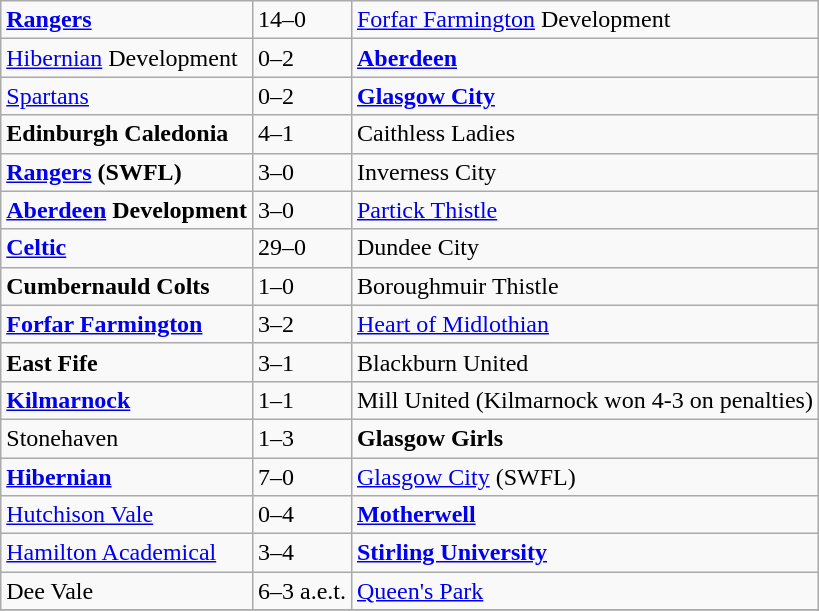<table class="wikitable">
<tr>
<td><strong> <a href='#'>Rangers</a> </strong></td>
<td>14–0</td>
<td><a href='#'>Forfar Farmington</a> Development</td>
</tr>
<tr>
<td><a href='#'>Hibernian</a> Development</td>
<td>0–2</td>
<td><strong><a href='#'>Aberdeen</a></strong></td>
</tr>
<tr>
<td><a href='#'>Spartans</a></td>
<td>0–2</td>
<td><strong> <a href='#'>Glasgow City</a> </strong></td>
</tr>
<tr>
<td><strong>Edinburgh Caledonia </strong></td>
<td>4–1</td>
<td>Caithless Ladies</td>
</tr>
<tr>
<td><strong><a href='#'>Rangers</a> (SWFL)</strong></td>
<td>3–0</td>
<td>Inverness City</td>
</tr>
<tr>
<td><strong><a href='#'>Aberdeen</a> Development</strong></td>
<td>3–0</td>
<td><a href='#'>Partick Thistle</a></td>
</tr>
<tr>
<td><strong><a href='#'>Celtic</a></strong></td>
<td>29–0</td>
<td>Dundee City</td>
</tr>
<tr>
<td><strong>Cumbernauld Colts</strong></td>
<td>1–0</td>
<td>Boroughmuir Thistle</td>
</tr>
<tr>
<td><strong><a href='#'>Forfar Farmington</a> </strong></td>
<td>3–2</td>
<td><a href='#'>Heart of Midlothian</a></td>
</tr>
<tr>
<td><strong>East Fife</strong></td>
<td>3–1</td>
<td>Blackburn United</td>
</tr>
<tr>
<td><strong> <a href='#'>Kilmarnock</a> </strong></td>
<td>1–1</td>
<td>Mill United (Kilmarnock won 4-3 on penalties)</td>
</tr>
<tr>
<td>Stonehaven</td>
<td>1–3</td>
<td><strong>Glasgow Girls</strong></td>
</tr>
<tr>
<td><strong><a href='#'>Hibernian</a></strong></td>
<td>7–0</td>
<td><a href='#'>Glasgow City</a>  (SWFL)</td>
</tr>
<tr>
<td><a href='#'>Hutchison Vale</a></td>
<td>0–4</td>
<td><strong><a href='#'>Motherwell</a></strong></td>
</tr>
<tr>
<td><a href='#'>Hamilton Academical</a></td>
<td>3–4</td>
<td><strong><a href='#'>Stirling University</a></strong></td>
</tr>
<tr>
<td>Dee Vale</td>
<td>6–3 a.e.t.</td>
<td><a href='#'>Queen's Park</a></td>
</tr>
<tr>
</tr>
</table>
